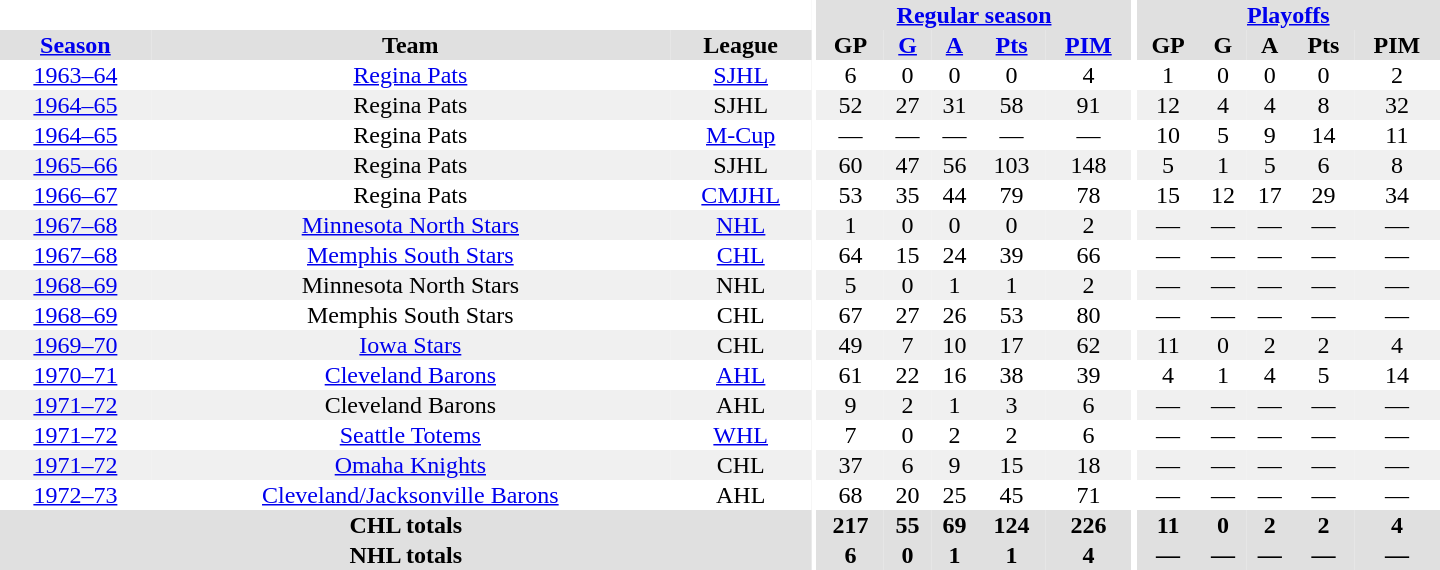<table border="0" cellpadding="1" cellspacing="0" style="text-align:center; width:60em">
<tr bgcolor="#e0e0e0">
<th colspan="3" bgcolor="#ffffff"></th>
<th rowspan="100" bgcolor="#ffffff"></th>
<th colspan="5"><a href='#'>Regular season</a></th>
<th rowspan="100" bgcolor="#ffffff"></th>
<th colspan="5"><a href='#'>Playoffs</a></th>
</tr>
<tr bgcolor="#e0e0e0">
<th><a href='#'>Season</a></th>
<th>Team</th>
<th>League</th>
<th>GP</th>
<th><a href='#'>G</a></th>
<th><a href='#'>A</a></th>
<th><a href='#'>Pts</a></th>
<th><a href='#'>PIM</a></th>
<th>GP</th>
<th>G</th>
<th>A</th>
<th>Pts</th>
<th>PIM</th>
</tr>
<tr>
<td><a href='#'>1963–64</a></td>
<td><a href='#'>Regina Pats</a></td>
<td><a href='#'>SJHL</a></td>
<td>6</td>
<td>0</td>
<td>0</td>
<td>0</td>
<td>4</td>
<td>1</td>
<td>0</td>
<td>0</td>
<td>0</td>
<td>2</td>
</tr>
<tr bgcolor="#f0f0f0">
<td><a href='#'>1964–65</a></td>
<td>Regina Pats</td>
<td>SJHL</td>
<td>52</td>
<td>27</td>
<td>31</td>
<td>58</td>
<td>91</td>
<td>12</td>
<td>4</td>
<td>4</td>
<td>8</td>
<td>32</td>
</tr>
<tr>
<td><a href='#'>1964–65</a></td>
<td>Regina Pats</td>
<td><a href='#'>M-Cup</a></td>
<td>—</td>
<td>—</td>
<td>—</td>
<td>—</td>
<td>—</td>
<td>10</td>
<td>5</td>
<td>9</td>
<td>14</td>
<td>11</td>
</tr>
<tr bgcolor="#f0f0f0">
<td><a href='#'>1965–66</a></td>
<td>Regina Pats</td>
<td>SJHL</td>
<td>60</td>
<td>47</td>
<td>56</td>
<td>103</td>
<td>148</td>
<td>5</td>
<td>1</td>
<td>5</td>
<td>6</td>
<td>8</td>
</tr>
<tr>
<td><a href='#'>1966–67</a></td>
<td>Regina Pats</td>
<td><a href='#'>CMJHL</a></td>
<td>53</td>
<td>35</td>
<td>44</td>
<td>79</td>
<td>78</td>
<td>15</td>
<td>12</td>
<td>17</td>
<td>29</td>
<td>34</td>
</tr>
<tr bgcolor="#f0f0f0">
<td><a href='#'>1967–68</a></td>
<td><a href='#'>Minnesota North Stars</a></td>
<td><a href='#'>NHL</a></td>
<td>1</td>
<td>0</td>
<td>0</td>
<td>0</td>
<td>2</td>
<td>—</td>
<td>—</td>
<td>—</td>
<td>—</td>
<td>—</td>
</tr>
<tr>
<td><a href='#'>1967–68</a></td>
<td><a href='#'>Memphis South Stars</a></td>
<td><a href='#'>CHL</a></td>
<td>64</td>
<td>15</td>
<td>24</td>
<td>39</td>
<td>66</td>
<td>—</td>
<td>—</td>
<td>—</td>
<td>—</td>
<td>—</td>
</tr>
<tr bgcolor="#f0f0f0">
<td><a href='#'>1968–69</a></td>
<td>Minnesota North Stars</td>
<td>NHL</td>
<td>5</td>
<td>0</td>
<td>1</td>
<td>1</td>
<td>2</td>
<td>—</td>
<td>—</td>
<td>—</td>
<td>—</td>
<td>—</td>
</tr>
<tr>
<td><a href='#'>1968–69</a></td>
<td>Memphis South Stars</td>
<td>CHL</td>
<td>67</td>
<td>27</td>
<td>26</td>
<td>53</td>
<td>80</td>
<td>—</td>
<td>—</td>
<td>—</td>
<td>—</td>
<td>—</td>
</tr>
<tr bgcolor="#f0f0f0">
<td><a href='#'>1969–70</a></td>
<td><a href='#'>Iowa Stars</a></td>
<td>CHL</td>
<td>49</td>
<td>7</td>
<td>10</td>
<td>17</td>
<td>62</td>
<td>11</td>
<td>0</td>
<td>2</td>
<td>2</td>
<td>4</td>
</tr>
<tr>
<td><a href='#'>1970–71</a></td>
<td><a href='#'>Cleveland Barons</a></td>
<td><a href='#'>AHL</a></td>
<td>61</td>
<td>22</td>
<td>16</td>
<td>38</td>
<td>39</td>
<td>4</td>
<td>1</td>
<td>4</td>
<td>5</td>
<td>14</td>
</tr>
<tr bgcolor="#f0f0f0">
<td><a href='#'>1971–72</a></td>
<td>Cleveland Barons</td>
<td>AHL</td>
<td>9</td>
<td>2</td>
<td>1</td>
<td>3</td>
<td>6</td>
<td>—</td>
<td>—</td>
<td>—</td>
<td>—</td>
<td>—</td>
</tr>
<tr>
<td><a href='#'>1971–72</a></td>
<td><a href='#'>Seattle Totems</a></td>
<td><a href='#'>WHL</a></td>
<td>7</td>
<td>0</td>
<td>2</td>
<td>2</td>
<td>6</td>
<td>—</td>
<td>—</td>
<td>—</td>
<td>—</td>
<td>—</td>
</tr>
<tr bgcolor="#f0f0f0">
<td><a href='#'>1971–72</a></td>
<td><a href='#'>Omaha Knights</a></td>
<td>CHL</td>
<td>37</td>
<td>6</td>
<td>9</td>
<td>15</td>
<td>18</td>
<td>—</td>
<td>—</td>
<td>—</td>
<td>—</td>
<td>—</td>
</tr>
<tr>
<td><a href='#'>1972–73</a></td>
<td><a href='#'>Cleveland/Jacksonville Barons</a></td>
<td>AHL</td>
<td>68</td>
<td>20</td>
<td>25</td>
<td>45</td>
<td>71</td>
<td>—</td>
<td>—</td>
<td>—</td>
<td>—</td>
<td>—</td>
</tr>
<tr bgcolor="#e0e0e0">
<th colspan="3">CHL totals</th>
<th>217</th>
<th>55</th>
<th>69</th>
<th>124</th>
<th>226</th>
<th>11</th>
<th>0</th>
<th>2</th>
<th>2</th>
<th>4</th>
</tr>
<tr bgcolor="#e0e0e0">
<th colspan="3">NHL totals</th>
<th>6</th>
<th>0</th>
<th>1</th>
<th>1</th>
<th>4</th>
<th>—</th>
<th>—</th>
<th>—</th>
<th>—</th>
<th>—</th>
</tr>
</table>
